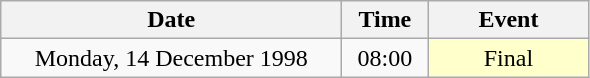<table class = "wikitable" style="text-align:center;">
<tr>
<th width=220>Date</th>
<th width=50>Time</th>
<th width=100>Event</th>
</tr>
<tr>
<td>Monday, 14 December 1998</td>
<td>08:00</td>
<td bgcolor=ffffcc>Final</td>
</tr>
</table>
